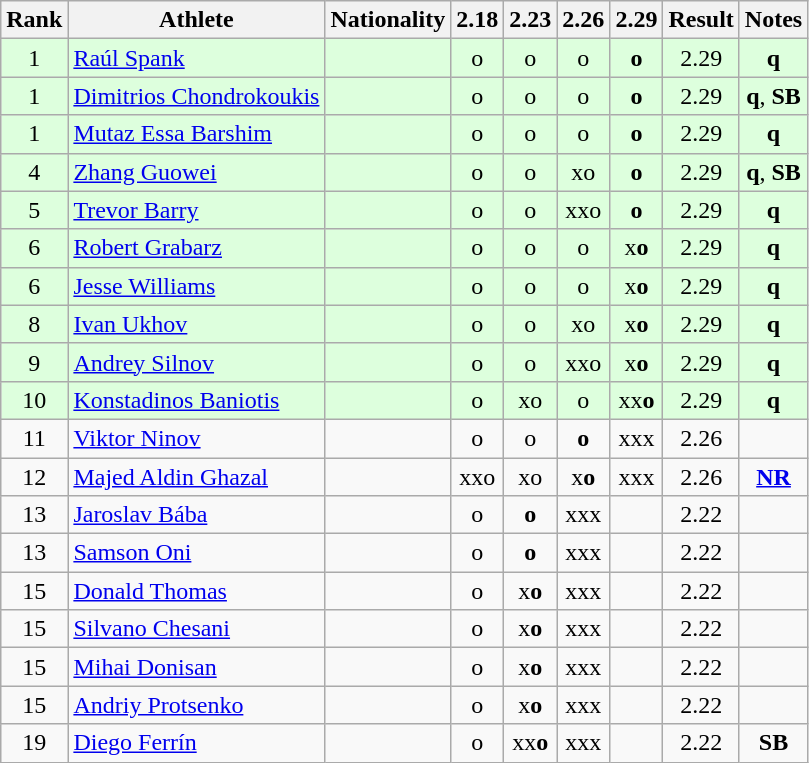<table class="wikitable sortable" style="text-align:center">
<tr>
<th>Rank</th>
<th>Athlete</th>
<th>Nationality</th>
<th>2.18</th>
<th>2.23</th>
<th>2.26</th>
<th>2.29</th>
<th>Result</th>
<th>Notes</th>
</tr>
<tr bgcolor=ddffdd>
<td>1</td>
<td align=left><a href='#'>Raúl Spank</a></td>
<td align=left></td>
<td>o</td>
<td>o</td>
<td>o</td>
<td><strong>o</strong></td>
<td>2.29</td>
<td><strong>q</strong></td>
</tr>
<tr bgcolor=ddffdd>
<td>1</td>
<td align=left><a href='#'>Dimitrios Chondrokoukis</a></td>
<td align=left></td>
<td>o</td>
<td>o</td>
<td>o</td>
<td><strong>o</strong></td>
<td>2.29</td>
<td><strong>q</strong>, <strong>SB</strong></td>
</tr>
<tr bgcolor=ddffdd>
<td>1</td>
<td align=left><a href='#'>Mutaz Essa Barshim</a></td>
<td align=left></td>
<td>o</td>
<td>o</td>
<td>o</td>
<td><strong>o</strong></td>
<td>2.29</td>
<td><strong>q</strong></td>
</tr>
<tr bgcolor=ddffdd>
<td>4</td>
<td align=left><a href='#'>Zhang Guowei</a></td>
<td align=left></td>
<td>o</td>
<td>o</td>
<td>xo</td>
<td><strong>o</strong></td>
<td>2.29</td>
<td><strong>q</strong>, <strong>SB</strong></td>
</tr>
<tr bgcolor=ddffdd>
<td>5</td>
<td align=left><a href='#'>Trevor Barry</a></td>
<td align=left></td>
<td>o</td>
<td>o</td>
<td>xxo</td>
<td><strong>o</strong></td>
<td>2.29</td>
<td><strong>q</strong></td>
</tr>
<tr bgcolor=ddffdd>
<td>6</td>
<td align=left><a href='#'>Robert Grabarz</a></td>
<td align=left></td>
<td>o</td>
<td>o</td>
<td>o</td>
<td>x<strong>o</strong></td>
<td>2.29</td>
<td><strong>q</strong></td>
</tr>
<tr bgcolor=ddffdd>
<td>6</td>
<td align=left><a href='#'>Jesse Williams</a></td>
<td align=left></td>
<td>o</td>
<td>o</td>
<td>o</td>
<td>x<strong>o</strong></td>
<td>2.29</td>
<td><strong>q</strong></td>
</tr>
<tr bgcolor=ddffdd>
<td>8</td>
<td align=left><a href='#'>Ivan Ukhov</a></td>
<td align=left></td>
<td>o</td>
<td>o</td>
<td>xo</td>
<td>x<strong>o</strong></td>
<td>2.29</td>
<td><strong>q</strong></td>
</tr>
<tr bgcolor=ddffdd>
<td>9</td>
<td align=left><a href='#'>Andrey Silnov</a></td>
<td align=left></td>
<td>o</td>
<td>o</td>
<td>xxo</td>
<td>x<strong>o</strong></td>
<td>2.29</td>
<td><strong>q</strong></td>
</tr>
<tr bgcolor=ddffdd>
<td>10</td>
<td align=left><a href='#'>Konstadinos Baniotis</a></td>
<td align=left></td>
<td>o</td>
<td>xo</td>
<td>o</td>
<td>xx<strong>o</strong></td>
<td>2.29</td>
<td><strong>q</strong></td>
</tr>
<tr>
<td>11</td>
<td align=left><a href='#'>Viktor Ninov</a></td>
<td align=left></td>
<td>o</td>
<td>o</td>
<td><strong>o</strong></td>
<td>xxx</td>
<td>2.26</td>
<td></td>
</tr>
<tr>
<td>12</td>
<td align=left><a href='#'>Majed Aldin Ghazal</a></td>
<td align=left></td>
<td>xxo</td>
<td>xo</td>
<td>x<strong>o</strong></td>
<td>xxx</td>
<td>2.26</td>
<td><strong><a href='#'>NR</a></strong></td>
</tr>
<tr>
<td>13</td>
<td align=left><a href='#'>Jaroslav Bába</a></td>
<td align=left></td>
<td>o</td>
<td><strong>o</strong></td>
<td>xxx</td>
<td></td>
<td>2.22</td>
<td></td>
</tr>
<tr>
<td>13</td>
<td align=left><a href='#'>Samson Oni</a></td>
<td align=left></td>
<td>o</td>
<td><strong>o</strong></td>
<td>xxx</td>
<td></td>
<td>2.22</td>
<td></td>
</tr>
<tr>
<td>15</td>
<td align=left><a href='#'>Donald Thomas</a></td>
<td align=left></td>
<td>o</td>
<td>x<strong>o</strong></td>
<td>xxx</td>
<td></td>
<td>2.22</td>
<td></td>
</tr>
<tr>
<td>15</td>
<td align=left><a href='#'>Silvano Chesani</a></td>
<td align=left></td>
<td>o</td>
<td>x<strong>o</strong></td>
<td>xxx</td>
<td></td>
<td>2.22</td>
<td></td>
</tr>
<tr>
<td>15</td>
<td align=left><a href='#'>Mihai Donisan</a></td>
<td align=left></td>
<td>o</td>
<td>x<strong>o</strong></td>
<td>xxx</td>
<td></td>
<td>2.22</td>
<td></td>
</tr>
<tr>
<td>15</td>
<td align=left><a href='#'>Andriy Protsenko</a></td>
<td align=left></td>
<td>o</td>
<td>x<strong>o</strong></td>
<td>xxx</td>
<td></td>
<td>2.22</td>
<td></td>
</tr>
<tr>
<td>19</td>
<td align=left><a href='#'>Diego Ferrín</a></td>
<td align=left></td>
<td>o</td>
<td>xx<strong>o</strong></td>
<td>xxx</td>
<td></td>
<td>2.22</td>
<td><strong>SB</strong></td>
</tr>
</table>
